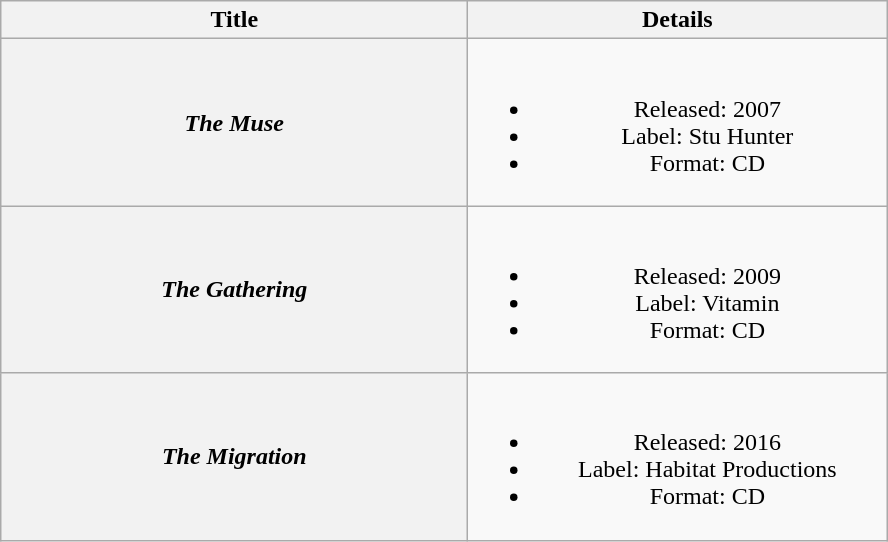<table class="wikitable plainrowheaders" style="text-align:center;" border="1">
<tr>
<th scope="col" style="width:19em;">Title</th>
<th scope="col" style="width:17em;">Details</th>
</tr>
<tr>
<th scope="row"><em>The Muse</em></th>
<td><br><ul><li>Released: 2007</li><li>Label: Stu Hunter</li><li>Format: CD</li></ul></td>
</tr>
<tr>
<th scope="row"><em>The Gathering</em></th>
<td><br><ul><li>Released: 2009</li><li>Label: Vitamin</li><li>Format: CD</li></ul></td>
</tr>
<tr>
<th scope="row"><em>The Migration</em></th>
<td><br><ul><li>Released: 2016</li><li>Label: Habitat Productions</li><li>Format: CD</li></ul></td>
</tr>
</table>
